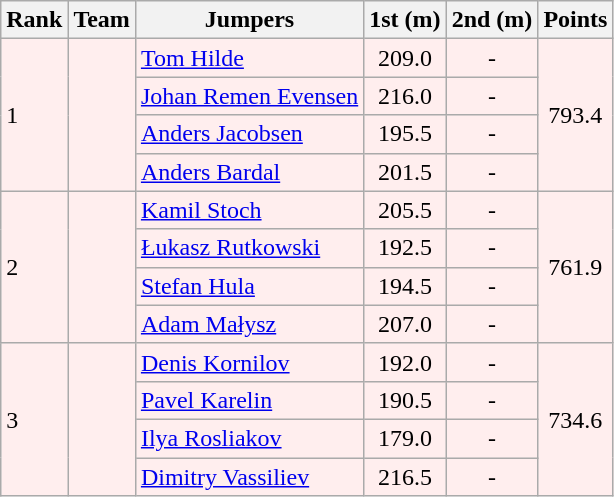<table class="wikitable">
<tr>
<th align=left>Rank</th>
<th>Team</th>
<th>Jumpers</th>
<th align=Center>1st (m)</th>
<th>2nd (m)</th>
<th>Points</th>
</tr>
<tr style="background:#ffeeee;">
<td align=left rowspan="4">1</td>
<td align=left rowspan="4"></td>
<td align=left><a href='#'>Tom Hilde</a></td>
<td align=center>209.0</td>
<td align=center>-</td>
<td align=center rowspan="4">793.4</td>
</tr>
<tr style="background:#ffeeee;">
<td align=left><a href='#'>Johan Remen Evensen</a></td>
<td align=center>216.0</td>
<td align=center>-</td>
</tr>
<tr style="background:#ffeeee;">
<td align=left><a href='#'>Anders Jacobsen</a></td>
<td align=center>195.5</td>
<td align=center>-</td>
</tr>
<tr style="background:#ffeeee;">
<td align=left><a href='#'>Anders Bardal</a></td>
<td align=center>201.5</td>
<td align=center>-</td>
</tr>
<tr style="background:#ffeeee;">
<td align=left rowspan="4">2</td>
<td align=left rowspan="4"></td>
<td align=left><a href='#'>Kamil Stoch</a></td>
<td align=center>205.5</td>
<td align=center>-</td>
<td align=center rowspan="4">761.9</td>
</tr>
<tr style="background:#ffeeee;">
<td align=left><a href='#'>Łukasz Rutkowski</a></td>
<td align=center>192.5</td>
<td align=center>-</td>
</tr>
<tr style="background:#ffeeee;">
<td align=left><a href='#'>Stefan Hula</a></td>
<td align=center>194.5</td>
<td align=center>-</td>
</tr>
<tr style="background:#ffeeee;">
<td align=left><a href='#'>Adam Małysz</a></td>
<td align=center>207.0</td>
<td align=center>-</td>
</tr>
<tr style="background:#ffeeee;">
<td align=left rowspan="4">3</td>
<td align=left rowspan="4"></td>
<td align=left><a href='#'>Denis Kornilov</a></td>
<td align=center>192.0</td>
<td align=center>-</td>
<td align=center rowspan="4">734.6</td>
</tr>
<tr style="background:#ffeeee;">
<td align=left><a href='#'>Pavel Karelin</a></td>
<td align=center>190.5</td>
<td align=center>-</td>
</tr>
<tr style="background:#ffeeee;">
<td align=left><a href='#'>Ilya Rosliakov</a></td>
<td align=center>179.0</td>
<td align=center>-</td>
</tr>
<tr style="background:#ffeeee;">
<td align=left><a href='#'>Dimitry Vassiliev</a></td>
<td align=center>216.5</td>
<td align=center>-</td>
</tr>
</table>
